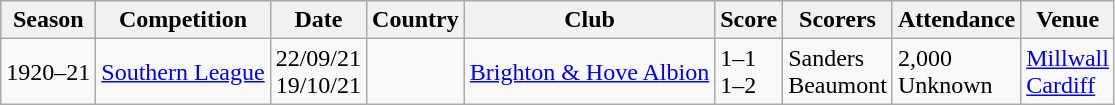<table class="wikitable">
<tr>
<th>Season</th>
<th>Competition</th>
<th>Date</th>
<th>Country</th>
<th>Club</th>
<th>Score</th>
<th>Scorers</th>
<th>Attendance</th>
<th>Venue</th>
</tr>
<tr>
<td>1920–21</td>
<td><a href='#'>Southern League</a></td>
<td>22/09/21<br>19/10/21</td>
<td></td>
<td><a href='#'>Brighton & Hove Albion</a></td>
<td>1–1<br>1–2</td>
<td>Sanders<br>Beaumont</td>
<td>2,000<br>Unknown</td>
<td><a href='#'>Millwall</a><br><a href='#'>Cardiff</a></td>
</tr>
</table>
